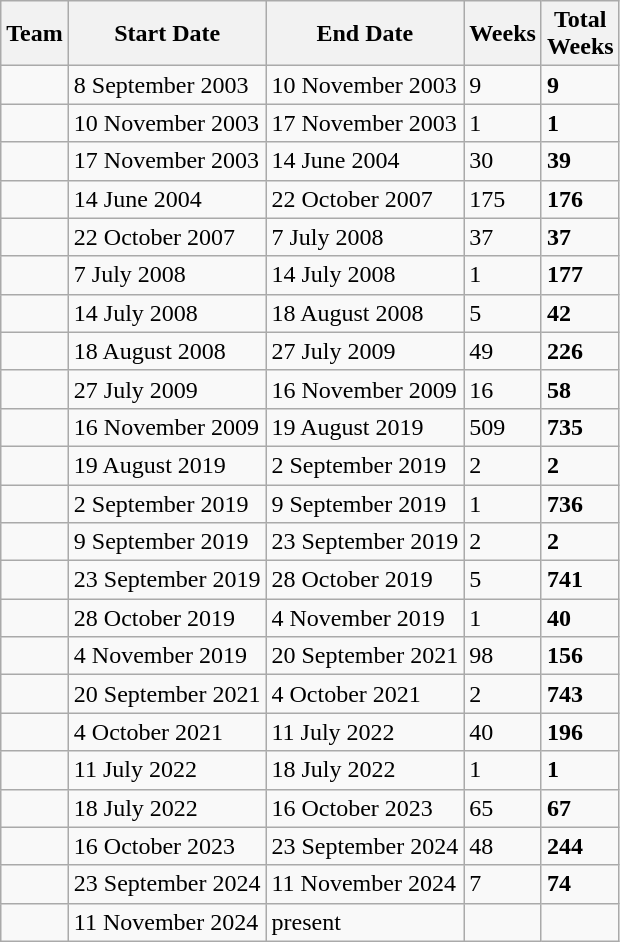<table class="wikitable sortable">
<tr>
<th>Team</th>
<th>Start Date</th>
<th>End Date</th>
<th>Weeks</th>
<th>Total <br> Weeks</th>
</tr>
<tr>
<td></td>
<td>8 September 2003</td>
<td>10 November 2003</td>
<td>9</td>
<td><strong>9</strong></td>
</tr>
<tr>
<td></td>
<td>10 November 2003</td>
<td>17 November 2003</td>
<td>1</td>
<td><strong>1</strong></td>
</tr>
<tr>
<td> </td>
<td>17 November 2003</td>
<td>14 June 2004</td>
<td>30</td>
<td><strong>39</strong></td>
</tr>
<tr>
<td> </td>
<td>14 June 2004</td>
<td>22 October 2007</td>
<td>175</td>
<td><strong>176</strong></td>
</tr>
<tr>
<td></td>
<td>22 October 2007</td>
<td>7 July 2008</td>
<td>37</td>
<td><strong>37</strong></td>
</tr>
<tr>
<td> </td>
<td>7 July 2008</td>
<td>14 July 2008</td>
<td>1</td>
<td><strong>177</strong></td>
</tr>
<tr>
<td> </td>
<td>14 July 2008</td>
<td>18 August 2008</td>
<td>5</td>
<td><strong>42</strong></td>
</tr>
<tr>
<td> </td>
<td>18 August 2008</td>
<td>27 July 2009</td>
<td>49</td>
<td><strong>226</strong></td>
</tr>
<tr>
<td> </td>
<td>27 July 2009</td>
<td>16 November 2009</td>
<td>16</td>
<td><strong>58</strong></td>
</tr>
<tr>
<td> </td>
<td>16 November 2009</td>
<td>19 August 2019</td>
<td>509</td>
<td><strong>735</strong></td>
</tr>
<tr>
<td></td>
<td>19 August 2019</td>
<td>2 September 2019</td>
<td>2</td>
<td><strong>2</strong></td>
</tr>
<tr>
<td> </td>
<td>2 September 2019</td>
<td>9 September 2019</td>
<td>1</td>
<td><strong>736</strong></td>
</tr>
<tr>
<td></td>
<td>9 September 2019</td>
<td>23 September 2019</td>
<td>2</td>
<td><strong>2</strong></td>
</tr>
<tr>
<td> </td>
<td>23 September 2019</td>
<td>28 October 2019</td>
<td>5</td>
<td><strong>741</strong></td>
</tr>
<tr>
<td> </td>
<td>28 October 2019</td>
<td>4 November 2019</td>
<td>1</td>
<td><strong>40</strong></td>
</tr>
<tr>
<td> </td>
<td>4 November 2019</td>
<td>20 September 2021</td>
<td>98</td>
<td><strong>156</strong></td>
</tr>
<tr>
<td> </td>
<td>20 September 2021</td>
<td>4 October 2021</td>
<td>2</td>
<td><strong>743</strong></td>
</tr>
<tr>
<td> </td>
<td>4 October 2021</td>
<td>11 July 2022</td>
<td>40</td>
<td><strong>196</strong></td>
</tr>
<tr>
<td></td>
<td>11 July 2022</td>
<td>18 July 2022</td>
<td>1</td>
<td><strong>1</strong></td>
</tr>
<tr>
<td> </td>
<td>18 July 2022</td>
<td>16 October 2023</td>
<td>65</td>
<td><strong>67</strong></td>
</tr>
<tr>
<td> </td>
<td>16 October 2023</td>
<td>23 September 2024</td>
<td>48</td>
<td><strong>244</strong></td>
</tr>
<tr>
<td> </td>
<td>23 September 2024</td>
<td>11 November 2024</td>
<td>7</td>
<td><strong>74</strong></td>
</tr>
<tr>
<td> </td>
<td>11 November 2024</td>
<td>present</td>
<td></td>
<td><strong></strong></td>
</tr>
</table>
